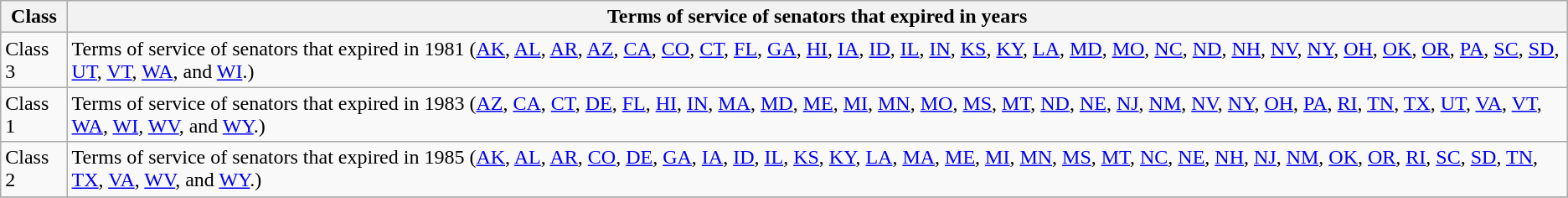<table class="wikitable sortable">
<tr valign=bottom>
<th>Class</th>
<th>Terms of service of senators that expired in years</th>
</tr>
<tr>
<td>Class 3</td>
<td>Terms of service of senators that expired in 1981 (<a href='#'>AK</a>, <a href='#'>AL</a>, <a href='#'>AR</a>, <a href='#'>AZ</a>, <a href='#'>CA</a>, <a href='#'>CO</a>, <a href='#'>CT</a>, <a href='#'>FL</a>, <a href='#'>GA</a>, <a href='#'>HI</a>, <a href='#'>IA</a>, <a href='#'>ID</a>, <a href='#'>IL</a>, <a href='#'>IN</a>,  <a href='#'>KS</a>, <a href='#'>KY</a>, <a href='#'>LA</a>, <a href='#'>MD</a>, <a href='#'>MO</a>, <a href='#'>NC</a>, <a href='#'>ND</a>, <a href='#'>NH</a>, <a href='#'>NV</a>, <a href='#'>NY</a>, <a href='#'>OH</a>, <a href='#'>OK</a>, <a href='#'>OR</a>, <a href='#'>PA</a>, <a href='#'>SC</a>, <a href='#'>SD</a>, <a href='#'>UT</a>, <a href='#'>VT</a>, <a href='#'>WA</a>, and <a href='#'>WI</a>.)</td>
</tr>
<tr>
<td>Class 1</td>
<td>Terms of service of senators that expired in 1983 (<a href='#'>AZ</a>, <a href='#'>CA</a>, <a href='#'>CT</a>, <a href='#'>DE</a>, <a href='#'>FL</a>, <a href='#'>HI</a>, <a href='#'>IN</a>, <a href='#'>MA</a>, <a href='#'>MD</a>, <a href='#'>ME</a>, <a href='#'>MI</a>, <a href='#'>MN</a>, <a href='#'>MO</a>, <a href='#'>MS</a>, <a href='#'>MT</a>, <a href='#'>ND</a>, <a href='#'>NE</a>, <a href='#'>NJ</a>, <a href='#'>NM</a>, <a href='#'>NV</a>, <a href='#'>NY</a>, <a href='#'>OH</a>, <a href='#'>PA</a>, <a href='#'>RI</a>, <a href='#'>TN</a>, <a href='#'>TX</a>, <a href='#'>UT</a>, <a href='#'>VA</a>, <a href='#'>VT</a>, <a href='#'>WA</a>, <a href='#'>WI</a>, <a href='#'>WV</a>, and <a href='#'>WY</a>.)</td>
</tr>
<tr>
<td>Class 2</td>
<td>Terms of service of senators that expired in 1985 (<a href='#'>AK</a>, <a href='#'>AL</a>, <a href='#'>AR</a>, <a href='#'>CO</a>, <a href='#'>DE</a>, <a href='#'>GA</a>, <a href='#'>IA</a>, <a href='#'>ID</a>, <a href='#'>IL</a>, <a href='#'>KS</a>, <a href='#'>KY</a>, <a href='#'>LA</a>, <a href='#'>MA</a>, <a href='#'>ME</a>, <a href='#'>MI</a>, <a href='#'>MN</a>, <a href='#'>MS</a>, <a href='#'>MT</a>, <a href='#'>NC</a>, <a href='#'>NE</a>, <a href='#'>NH</a>, <a href='#'>NJ</a>, <a href='#'>NM</a>, <a href='#'>OK</a>, <a href='#'>OR</a>, <a href='#'>RI</a>, <a href='#'>SC</a>, <a href='#'>SD</a>, <a href='#'>TN</a>, <a href='#'>TX</a>, <a href='#'>VA</a>, <a href='#'>WV</a>, and <a href='#'>WY</a>.)</td>
</tr>
<tr>
</tr>
</table>
